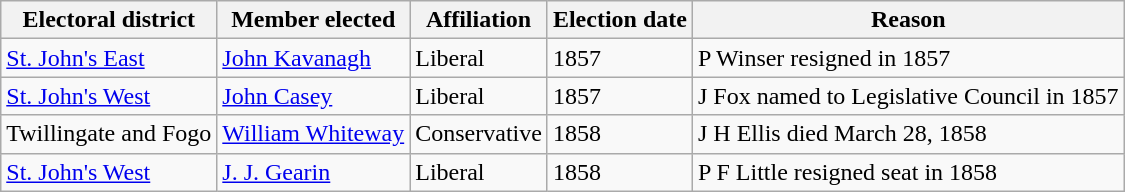<table class="wikitable sortable">
<tr>
<th>Electoral district</th>
<th>Member elected</th>
<th>Affiliation</th>
<th>Election date</th>
<th>Reason</th>
</tr>
<tr>
<td><a href='#'>St. John's East</a></td>
<td><a href='#'>John Kavanagh</a></td>
<td>Liberal</td>
<td>1857</td>
<td>P Winser resigned in 1857</td>
</tr>
<tr>
<td><a href='#'>St. John's West</a></td>
<td><a href='#'>John Casey</a></td>
<td>Liberal</td>
<td>1857</td>
<td>J Fox named to Legislative Council in 1857</td>
</tr>
<tr>
<td>Twillingate and Fogo</td>
<td><a href='#'>William Whiteway</a></td>
<td>Conservative</td>
<td>1858</td>
<td>J H Ellis died March 28, 1858</td>
</tr>
<tr>
<td><a href='#'>St. John's West</a></td>
<td><a href='#'>J. J. Gearin</a></td>
<td>Liberal</td>
<td>1858</td>
<td>P F Little resigned seat in 1858</td>
</tr>
</table>
